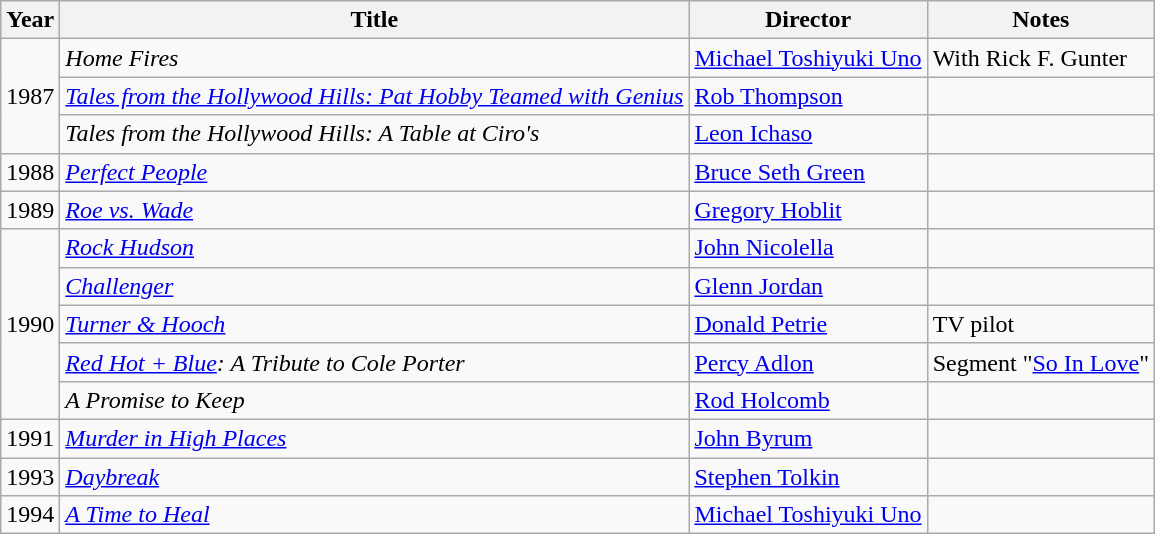<table class="wikitable">
<tr>
<th>Year</th>
<th>Title</th>
<th>Director</th>
<th>Notes</th>
</tr>
<tr>
<td rowspan=3>1987</td>
<td><em>Home Fires</em></td>
<td><a href='#'>Michael Toshiyuki Uno</a></td>
<td>With Rick F. Gunter</td>
</tr>
<tr>
<td><em><a href='#'>Tales from the Hollywood Hills: Pat Hobby Teamed with Genius</a></em></td>
<td><a href='#'>Rob Thompson</a></td>
<td></td>
</tr>
<tr>
<td><em>Tales from the Hollywood Hills: A Table at Ciro's</em></td>
<td><a href='#'>Leon Ichaso</a></td>
<td></td>
</tr>
<tr>
<td>1988</td>
<td><em><a href='#'>Perfect People</a></em></td>
<td><a href='#'>Bruce Seth Green</a></td>
<td></td>
</tr>
<tr>
<td>1989</td>
<td><em><a href='#'>Roe vs. Wade</a></em></td>
<td><a href='#'>Gregory Hoblit</a></td>
<td></td>
</tr>
<tr>
<td rowspan=5>1990</td>
<td><em><a href='#'>Rock Hudson</a></em></td>
<td><a href='#'>John Nicolella</a></td>
<td></td>
</tr>
<tr>
<td><em><a href='#'>Challenger</a></em></td>
<td><a href='#'>Glenn Jordan</a></td>
<td></td>
</tr>
<tr>
<td><em><a href='#'>Turner & Hooch</a></em></td>
<td><a href='#'>Donald Petrie</a></td>
<td>TV pilot</td>
</tr>
<tr>
<td><em><a href='#'>Red Hot + Blue</a>: A Tribute to Cole Porter</em></td>
<td><a href='#'>Percy Adlon</a></td>
<td>Segment "<a href='#'>So In Love</a>"</td>
</tr>
<tr>
<td><em>A Promise to Keep</em></td>
<td><a href='#'>Rod Holcomb</a></td>
<td></td>
</tr>
<tr>
<td>1991</td>
<td><em><a href='#'>Murder in High Places</a></em></td>
<td><a href='#'>John Byrum</a></td>
<td></td>
</tr>
<tr>
<td>1993</td>
<td><em><a href='#'>Daybreak</a></em></td>
<td><a href='#'>Stephen Tolkin</a></td>
<td></td>
</tr>
<tr>
<td>1994</td>
<td><em><a href='#'>A Time to Heal</a></em></td>
<td><a href='#'>Michael Toshiyuki Uno</a></td>
<td></td>
</tr>
</table>
